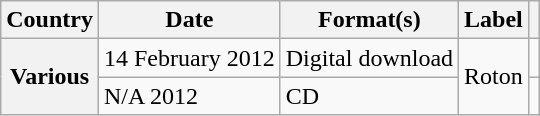<table class="wikitable plainrowheaders">
<tr>
<th scope="col">Country</th>
<th scope="col">Date</th>
<th scope="col">Format(s)</th>
<th scope="col">Label</th>
<th scope="col"></th>
</tr>
<tr>
<th rowspan="2">Various</th>
<td>14 February 2012</td>
<td>Digital download</td>
<td rowspan="2">Roton</td>
<td></td>
</tr>
<tr>
<td>N/A 2012</td>
<td>CD</td>
<td></td>
</tr>
</table>
